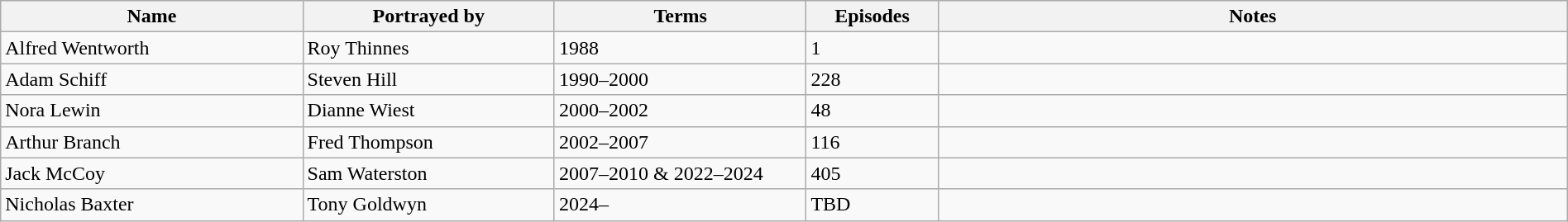<table class="wikitable sortable" style="width: 100%;">
<tr>
<th style="width: 12%">Name</th>
<th style="width: 10%">Portrayed by</th>
<th style="width: 10%">Terms</th>
<th style="width:  5%">Episodes</th>
<th style="width: 25%">Notes</th>
</tr>
<tr>
<td>Alfred Wentworth</td>
<td style=white-space:nowrap>Roy Thinnes</td>
<td>1988</td>
<td>1</td>
<td></td>
</tr>
<tr>
<td>Adam Schiff</td>
<td>Steven Hill</td>
<td style=white-space:nowrap>1990–2000</td>
<td>228</td>
<td></td>
</tr>
<tr>
<td>Nora Lewin</td>
<td style=white-space:nowrap>Dianne Wiest</td>
<td>2000–2002</td>
<td>48</td>
<td></td>
</tr>
<tr>
<td>Arthur Branch</td>
<td>Fred Thompson</td>
<td>2002–2007</td>
<td>116</td>
<td></td>
</tr>
<tr>
<td>Jack McCoy</td>
<td>Sam Waterston</td>
<td>2007–2010 & 2022–2024</td>
<td>405</td>
<td></td>
</tr>
<tr>
<td>Nicholas Baxter</td>
<td>Tony Goldwyn</td>
<td>2024–</td>
<td>TBD</td>
<td></td>
</tr>
</table>
